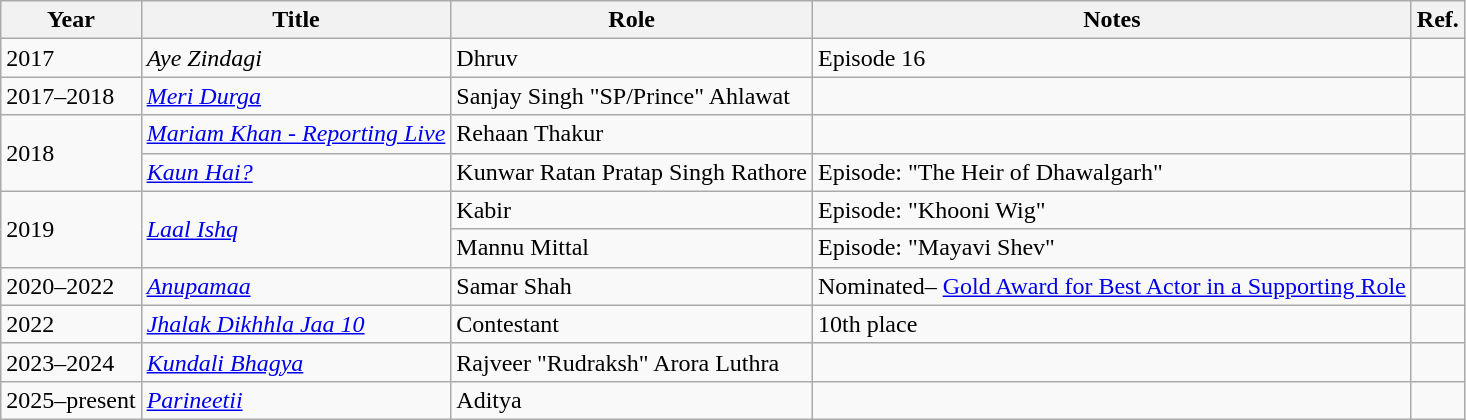<table class="wikitable sortable">
<tr>
<th>Year</th>
<th>Title</th>
<th>Role</th>
<th>Notes</th>
<th>Ref.</th>
</tr>
<tr>
<td scope="row">2017</td>
<td><em>Aye Zindagi</em></td>
<td>Dhruv</td>
<td>Episode 16</td>
<td></td>
</tr>
<tr>
<td scope="row">2017–2018</td>
<td><em><a href='#'>Meri Durga</a></em></td>
<td>Sanjay Singh "SP/Prince" Ahlawat</td>
<td></td>
<td></td>
</tr>
<tr>
<td scope="row" rowspan="2">2018</td>
<td><em><a href='#'>Mariam Khan - Reporting Live</a></em></td>
<td>Rehaan Thakur</td>
<td></td>
<td></td>
</tr>
<tr>
<td><em><a href='#'>Kaun Hai?</a></em></td>
<td>Kunwar Ratan Pratap Singh Rathore</td>
<td>Episode: "The Heir of Dhawalgarh"</td>
<td></td>
</tr>
<tr>
<td scope="row" rowspan="2">2019</td>
<td rowspan="2"><em><a href='#'>Laal Ishq</a></em></td>
<td>Kabir</td>
<td>Episode: "Khooni Wig"</td>
<td></td>
</tr>
<tr>
<td>Mannu Mittal</td>
<td>Episode: "Mayavi Shev"</td>
<td></td>
</tr>
<tr>
<td scope="row">2020–2022</td>
<td><em><a href='#'>Anupamaa</a></em></td>
<td>Samar Shah</td>
<td>Nominated– <a href='#'>Gold Award for Best Actor in a Supporting Role</a></td>
<td></td>
</tr>
<tr>
<td>2022</td>
<td><em><a href='#'>Jhalak Dikhhla Jaa 10</a></em></td>
<td>Contestant</td>
<td>10th place</td>
<td></td>
</tr>
<tr>
<td>2023–2024</td>
<td><em><a href='#'>Kundali Bhagya</a></em></td>
<td>Rajveer "Rudraksh" Arora Luthra</td>
<td></td>
<td></td>
</tr>
<tr>
<td>2025–present</td>
<td><em><a href='#'>Parineetii</a></em></td>
<td>Aditya</td>
<td></td>
<td></td>
</tr>
</table>
